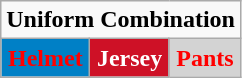<table class="wikitable"  style="display: inline-table;">
<tr>
<td align="center" Colspan="3"><strong>Uniform Combination</strong></td>
</tr>
<tr align="center">
<td style="background:#0080C6; color:red"><strong>Helmet</strong></td>
<td style="background:#CE1126; color:white"><strong>Jersey</strong></td>
<td style="background:lightgray; color:red"><strong>Pants</strong></td>
</tr>
</table>
